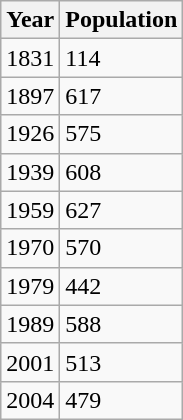<table class="wikitable">
<tr>
<th>Year</th>
<th>Population</th>
</tr>
<tr>
<td>1831</td>
<td>114</td>
</tr>
<tr>
<td>1897</td>
<td>617</td>
</tr>
<tr>
<td>1926</td>
<td>575</td>
</tr>
<tr>
<td>1939</td>
<td>608</td>
</tr>
<tr>
<td>1959</td>
<td>627</td>
</tr>
<tr>
<td>1970</td>
<td>570</td>
</tr>
<tr>
<td>1979</td>
<td>442</td>
</tr>
<tr>
<td>1989</td>
<td>588</td>
</tr>
<tr>
<td>2001</td>
<td>513</td>
</tr>
<tr>
<td>2004</td>
<td>479</td>
</tr>
</table>
